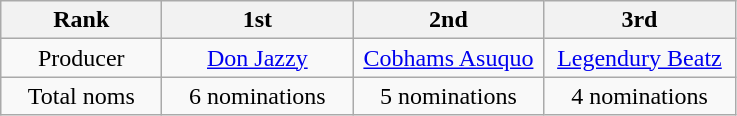<table class="wikitable">
<tr>
<th style="width:100px;">Rank</th>
<th style="width:120px;">1st</th>
<th style="width:120px;">2nd</th>
<th style="width:120px;">3rd</th>
</tr>
<tr align=center>
<td>Producer</td>
<td><a href='#'>Don Jazzy</a></td>
<td><a href='#'>Cobhams Asuquo</a></td>
<td><a href='#'>Legendury Beatz</a></td>
</tr>
<tr align=center>
<td>Total noms</td>
<td>6 nominations</td>
<td>5 nominations</td>
<td>4 nominations</td>
</tr>
</table>
